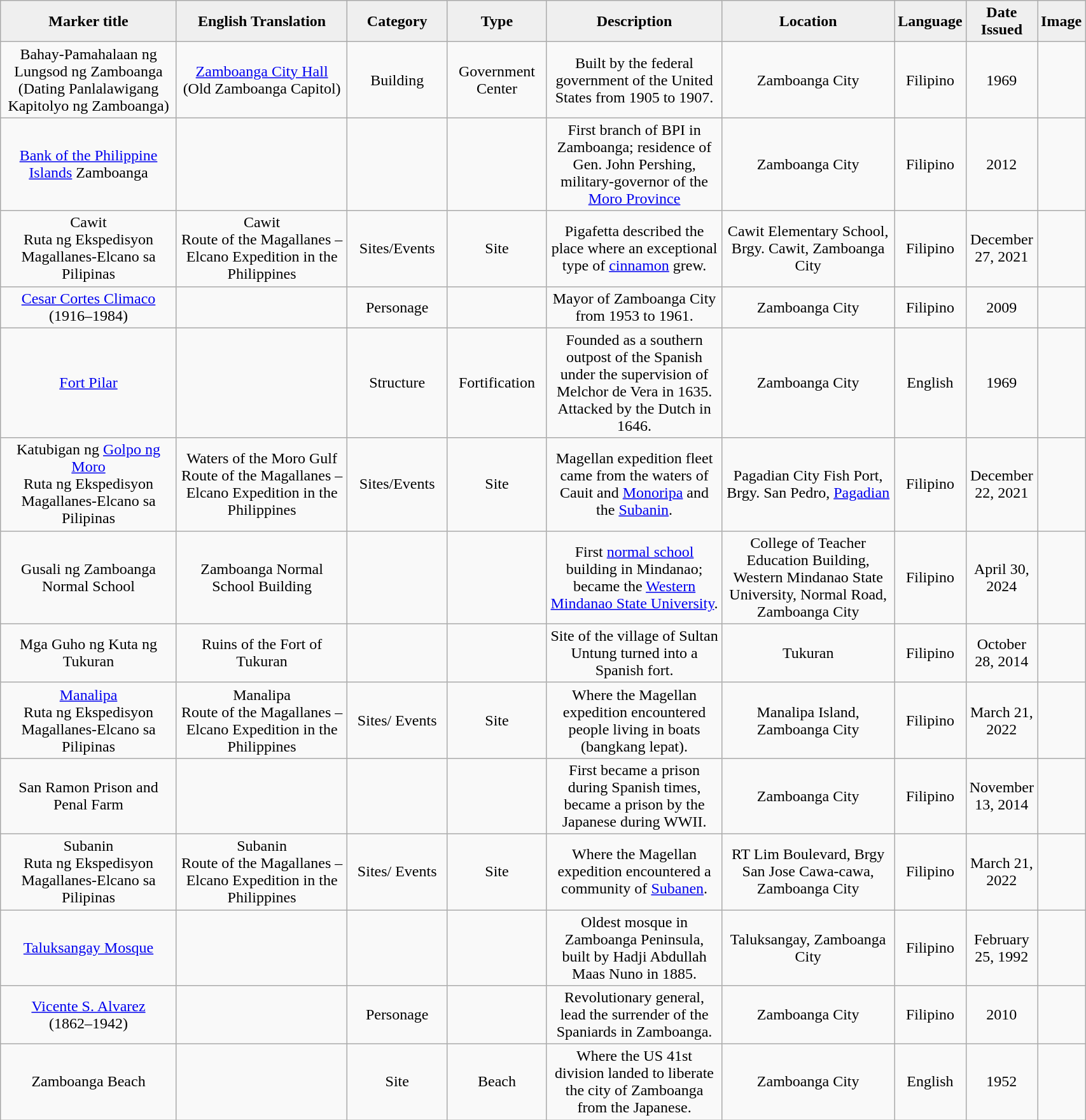<table class="wikitable" style="width:90%; text-align:center;">
<tr>
<th style="width:20%; background:#efefef;">Marker title</th>
<th style="width:20%; background:#efefef;">English Translation</th>
<th style="width:10%; background:#efefef;">Category</th>
<th style="width:10%; background:#efefef;">Type</th>
<th style="width:20%; background:#efefef;">Description</th>
<th style="width:20%; background:#efefef;">Location</th>
<th style="width:10%; background:#efefef;">Language</th>
<th style="width:10%; background:#efefef;">Date Issued</th>
<th style="width:10%; background:#efefef;">Image</th>
</tr>
<tr>
<td>Bahay-Pamahalaan ng Lungsod ng Zamboanga <br> (Dating Panlalawigang Kapitolyo ng Zamboanga)</td>
<td><a href='#'>Zamboanga City Hall</a> (Old Zamboanga Capitol)</td>
<td>Building</td>
<td>Government Center</td>
<td>Built by the federal government of the United States from 1905 to 1907.</td>
<td>Zamboanga City</td>
<td>Filipino</td>
<td>1969</td>
<td></td>
</tr>
<tr>
<td><a href='#'>Bank of the Philippine Islands</a> Zamboanga</td>
<td></td>
<td></td>
<td></td>
<td>First branch of BPI in Zamboanga; residence of Gen. John Pershing, military-governor of the <a href='#'>Moro Province</a></td>
<td>Zamboanga City</td>
<td>Filipino</td>
<td>2012</td>
<td></td>
</tr>
<tr>
<td>Cawit<br>Ruta ng Ekspedisyon Magallanes-Elcano sa Pilipinas</td>
<td>Cawit<br>Route of the Magallanes – Elcano Expedition in the Philippines</td>
<td>Sites/Events</td>
<td>Site</td>
<td>Pigafetta described the place where an exceptional type of <a href='#'>cinnamon</a> grew.</td>
<td>Cawit Elementary School, Brgy. Cawit, Zamboanga City</td>
<td>Filipino</td>
<td>December 27, 2021</td>
<td></td>
</tr>
<tr>
<td><a href='#'>Cesar Cortes Climaco</a><br>(1916–1984)</td>
<td></td>
<td>Personage</td>
<td></td>
<td>Mayor of Zamboanga City from 1953 to 1961.</td>
<td>Zamboanga City</td>
<td>Filipino</td>
<td>2009</td>
<td></td>
</tr>
<tr>
<td><a href='#'>Fort Pilar</a></td>
<td></td>
<td>Structure</td>
<td>Fortification</td>
<td>Founded as a southern outpost of the Spanish under the supervision of Melchor de Vera in 1635. Attacked by the Dutch in 1646.</td>
<td>Zamboanga City</td>
<td>English</td>
<td>1969</td>
<td></td>
</tr>
<tr>
<td>Katubigan ng <a href='#'>Golpo ng Moro</a><br>Ruta ng Ekspedisyon Magallanes-Elcano sa Pilipinas</td>
<td>Waters of the Moro Gulf<br>Route of the Magallanes – Elcano Expedition in the Philippines</td>
<td>Sites/Events</td>
<td>Site</td>
<td>Magellan expedition fleet came from the waters of Cauit and <a href='#'>Monoripa</a> and the <a href='#'>Subanin</a>.</td>
<td>Pagadian City Fish Port, Brgy. San Pedro, <a href='#'>Pagadian</a></td>
<td>Filipino</td>
<td>December 22, 2021</td>
<td></td>
</tr>
<tr>
<td>Gusali ng Zamboanga Normal School</td>
<td>Zamboanga Normal School Building</td>
<td></td>
<td></td>
<td>First <a href='#'>normal school</a> building in Mindanao; became the <a href='#'>Western Mindanao State University</a>.</td>
<td>College of Teacher Education Building, Western Mindanao State University, Normal Road, Zamboanga City</td>
<td>Filipino</td>
<td>April 30, 2024</td>
<td></td>
</tr>
<tr>
<td>Mga Guho ng Kuta ng Tukuran</td>
<td>Ruins of the Fort of Tukuran</td>
<td></td>
<td></td>
<td>Site of the village of Sultan Untung turned into a Spanish fort.</td>
<td>Tukuran</td>
<td>Filipino</td>
<td>October 28, 2014</td>
<td></td>
</tr>
<tr>
<td><a href='#'>Manalipa</a><br>Ruta ng Ekspedisyon Magallanes-Elcano sa Pilipinas</td>
<td>Manalipa<br>Route of the Magallanes – Elcano Expedition in the Philippines</td>
<td>Sites/ Events</td>
<td>Site</td>
<td>Where the Magellan expedition encountered people living in boats (bangkang lepat).</td>
<td>Manalipa Island, Zamboanga City</td>
<td>Filipino</td>
<td>March 21, 2022</td>
<td></td>
</tr>
<tr>
<td>San Ramon Prison and Penal Farm</td>
<td></td>
<td></td>
<td></td>
<td>First became a prison during Spanish times, became a prison by the Japanese during WWII.</td>
<td>Zamboanga City</td>
<td>Filipino</td>
<td>November 13, 2014</td>
<td></td>
</tr>
<tr>
<td>Subanin<br>Ruta ng Ekspedisyon Magallanes-Elcano sa Pilipinas</td>
<td>Subanin<br>Route of the Magallanes – Elcano Expedition in the Philippines</td>
<td>Sites/ Events</td>
<td>Site</td>
<td>Where the Magellan expedition encountered a community of <a href='#'>Subanen</a>.</td>
<td>RT Lim Boulevard, Brgy San Jose Cawa-cawa, Zamboanga City</td>
<td>Filipino</td>
<td>March 21, 2022</td>
<td></td>
</tr>
<tr>
<td><a href='#'>Taluksangay Mosque</a></td>
<td></td>
<td></td>
<td></td>
<td>Oldest mosque in Zamboanga Peninsula, built by Hadji Abdullah Maas Nuno in 1885.</td>
<td>Taluksangay, Zamboanga City</td>
<td>Filipino</td>
<td>February 25, 1992</td>
<td></td>
</tr>
<tr>
<td><a href='#'>Vicente S. Alvarez</a><br>(1862–1942)</td>
<td></td>
<td>Personage</td>
<td></td>
<td>Revolutionary general, lead the surrender of the Spaniards in Zamboanga.</td>
<td>Zamboanga City</td>
<td>Filipino</td>
<td>2010</td>
<td></td>
</tr>
<tr>
<td>Zamboanga Beach</td>
<td></td>
<td>Site</td>
<td>Beach</td>
<td>Where the US 41st division landed to liberate the city of Zamboanga from the Japanese.</td>
<td>Zamboanga City</td>
<td>English</td>
<td>1952</td>
<td></td>
</tr>
</table>
